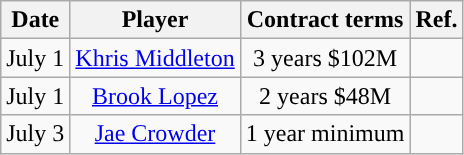<table class="wikitable sortable sortable" style="text-align: center">
<tr>
<th>Date</th>
<th>Player</th>
<th>Contract terms</th>
<th>Ref.</th>
</tr>
<tr>
<td>July 1</td>
<td><a href='#'>Khris Middleton</a></td>
<td>3 years $102M</td>
<td></td>
</tr>
<tr>
<td>July 1</td>
<td><a href='#'>Brook Lopez</a></td>
<td>2 years $48M</td>
<td></td>
</tr>
<tr>
<td>July 3</td>
<td><a href='#'>Jae Crowder</a></td>
<td>1 year minimum</td>
<td></td>
</tr>
</table>
